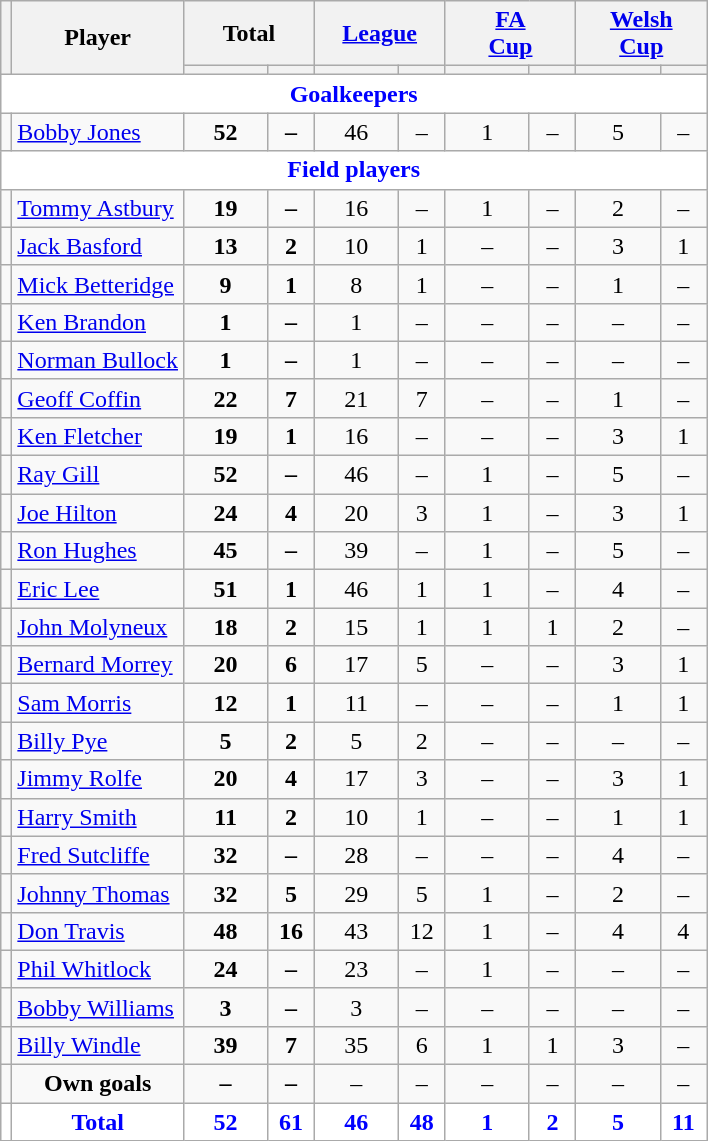<table class="wikitable"  style="text-align:center;">
<tr>
<th rowspan="2" style="font-size:80%;"></th>
<th rowspan="2">Player</th>
<th colspan="2">Total</th>
<th colspan="2"><a href='#'>League</a></th>
<th colspan="2"><a href='#'>FA<br>Cup</a></th>
<th colspan="2"><a href='#'>Welsh<br>Cup</a></th>
</tr>
<tr>
<th style="width: 50px; font-size:80%;"></th>
<th style="width: 25px; font-size:80%;"></th>
<th style="width: 50px; font-size:80%;"></th>
<th style="width: 25px; font-size:80%;"></th>
<th style="width: 50px; font-size:80%;"></th>
<th style="width: 25px; font-size:80%;"></th>
<th style="width: 50px; font-size:80%;"></th>
<th style="width: 25px; font-size:80%;"></th>
</tr>
<tr>
<td colspan="10" style="background:white; color:blue; text-align:center;"><strong>Goalkeepers</strong></td>
</tr>
<tr>
<td></td>
<td style="text-align:left;"><a href='#'>Bobby Jones</a></td>
<td><strong>52</strong></td>
<td><strong>–</strong></td>
<td>46</td>
<td>–</td>
<td>1</td>
<td>–</td>
<td>5</td>
<td>–</td>
</tr>
<tr>
<td colspan="10" style="background:white; color:blue; text-align:center;"><strong>Field players</strong></td>
</tr>
<tr>
<td></td>
<td style="text-align:left;"><a href='#'>Tommy Astbury</a></td>
<td><strong>19</strong></td>
<td><strong>–</strong></td>
<td>16</td>
<td>–</td>
<td>1</td>
<td>–</td>
<td>2</td>
<td>–</td>
</tr>
<tr>
<td></td>
<td style="text-align:left;"><a href='#'>Jack Basford</a></td>
<td><strong>13</strong></td>
<td><strong>2</strong></td>
<td>10</td>
<td>1</td>
<td>–</td>
<td>–</td>
<td>3</td>
<td>1</td>
</tr>
<tr>
<td></td>
<td style="text-align:left;"><a href='#'>Mick Betteridge</a></td>
<td><strong>9</strong></td>
<td><strong>1</strong></td>
<td>8</td>
<td>1</td>
<td>–</td>
<td>–</td>
<td>1</td>
<td>–</td>
</tr>
<tr>
<td></td>
<td style="text-align:left;"><a href='#'>Ken Brandon</a></td>
<td><strong>1</strong></td>
<td><strong>–</strong></td>
<td>1</td>
<td>–</td>
<td>–</td>
<td>–</td>
<td>–</td>
<td>–</td>
</tr>
<tr>
<td></td>
<td style="text-align:left;"><a href='#'>Norman Bullock</a></td>
<td><strong>1</strong></td>
<td><strong>–</strong></td>
<td>1</td>
<td>–</td>
<td>–</td>
<td>–</td>
<td>–</td>
<td>–</td>
</tr>
<tr>
<td></td>
<td style="text-align:left;"><a href='#'>Geoff Coffin</a></td>
<td><strong>22</strong></td>
<td><strong>7</strong></td>
<td>21</td>
<td>7</td>
<td>–</td>
<td>–</td>
<td>1</td>
<td>–</td>
</tr>
<tr>
<td></td>
<td style="text-align:left;"><a href='#'>Ken Fletcher</a></td>
<td><strong>19</strong></td>
<td><strong>1</strong></td>
<td>16</td>
<td>–</td>
<td>–</td>
<td>–</td>
<td>3</td>
<td>1</td>
</tr>
<tr>
<td></td>
<td style="text-align:left;"><a href='#'>Ray Gill</a></td>
<td><strong>52</strong></td>
<td><strong>–</strong></td>
<td>46</td>
<td>–</td>
<td>1</td>
<td>–</td>
<td>5</td>
<td>–</td>
</tr>
<tr>
<td></td>
<td style="text-align:left;"><a href='#'>Joe Hilton</a></td>
<td><strong>24</strong></td>
<td><strong>4</strong></td>
<td>20</td>
<td>3</td>
<td>1</td>
<td>–</td>
<td>3</td>
<td>1</td>
</tr>
<tr>
<td></td>
<td style="text-align:left;"><a href='#'>Ron Hughes</a></td>
<td><strong>45</strong></td>
<td><strong>–</strong></td>
<td>39</td>
<td>–</td>
<td>1</td>
<td>–</td>
<td>5</td>
<td>–</td>
</tr>
<tr>
<td></td>
<td style="text-align:left;"><a href='#'>Eric Lee</a></td>
<td><strong>51</strong></td>
<td><strong>1</strong></td>
<td>46</td>
<td>1</td>
<td>1</td>
<td>–</td>
<td>4</td>
<td>–</td>
</tr>
<tr>
<td></td>
<td style="text-align:left;"><a href='#'>John Molyneux</a></td>
<td><strong>18</strong></td>
<td><strong>2</strong></td>
<td>15</td>
<td>1</td>
<td>1</td>
<td>1</td>
<td>2</td>
<td>–</td>
</tr>
<tr>
<td></td>
<td style="text-align:left;"><a href='#'>Bernard Morrey</a></td>
<td><strong>20</strong></td>
<td><strong>6</strong></td>
<td>17</td>
<td>5</td>
<td>–</td>
<td>–</td>
<td>3</td>
<td>1</td>
</tr>
<tr>
<td></td>
<td style="text-align:left;"><a href='#'>Sam Morris</a></td>
<td><strong>12</strong></td>
<td><strong>1</strong></td>
<td>11</td>
<td>–</td>
<td>–</td>
<td>–</td>
<td>1</td>
<td>1</td>
</tr>
<tr>
<td></td>
<td style="text-align:left;"><a href='#'>Billy Pye</a></td>
<td><strong>5</strong></td>
<td><strong>2</strong></td>
<td>5</td>
<td>2</td>
<td>–</td>
<td>–</td>
<td>–</td>
<td>–</td>
</tr>
<tr>
<td></td>
<td style="text-align:left;"><a href='#'>Jimmy Rolfe</a></td>
<td><strong>20</strong></td>
<td><strong>4</strong></td>
<td>17</td>
<td>3</td>
<td>–</td>
<td>–</td>
<td>3</td>
<td>1</td>
</tr>
<tr>
<td></td>
<td style="text-align:left;"><a href='#'>Harry Smith</a></td>
<td><strong>11</strong></td>
<td><strong>2</strong></td>
<td>10</td>
<td>1</td>
<td>–</td>
<td>–</td>
<td>1</td>
<td>1</td>
</tr>
<tr>
<td></td>
<td style="text-align:left;"><a href='#'>Fred Sutcliffe</a></td>
<td><strong>32</strong></td>
<td><strong>–</strong></td>
<td>28</td>
<td>–</td>
<td>–</td>
<td>–</td>
<td>4</td>
<td>–</td>
</tr>
<tr>
<td></td>
<td style="text-align:left;"><a href='#'>Johnny Thomas</a></td>
<td><strong>32</strong></td>
<td><strong>5</strong></td>
<td>29</td>
<td>5</td>
<td>1</td>
<td>–</td>
<td>2</td>
<td>–</td>
</tr>
<tr>
<td></td>
<td style="text-align:left;"><a href='#'>Don Travis</a></td>
<td><strong>48</strong></td>
<td><strong>16</strong></td>
<td>43</td>
<td>12</td>
<td>1</td>
<td>–</td>
<td>4</td>
<td>4</td>
</tr>
<tr>
<td></td>
<td style="text-align:left;"><a href='#'>Phil Whitlock</a></td>
<td><strong>24</strong></td>
<td><strong>–</strong></td>
<td>23</td>
<td>–</td>
<td>1</td>
<td>–</td>
<td>–</td>
<td>–</td>
</tr>
<tr>
<td></td>
<td style="text-align:left;"><a href='#'>Bobby Williams</a></td>
<td><strong>3</strong></td>
<td><strong>–</strong></td>
<td>3</td>
<td>–</td>
<td>–</td>
<td>–</td>
<td>–</td>
<td>–</td>
</tr>
<tr>
<td></td>
<td style="text-align:left;"><a href='#'>Billy Windle</a></td>
<td><strong>39</strong></td>
<td><strong>7</strong></td>
<td>35</td>
<td>6</td>
<td>1</td>
<td>1</td>
<td>3</td>
<td>–</td>
</tr>
<tr>
<td></td>
<td><strong>Own goals</strong></td>
<td><strong>–</strong></td>
<td><strong>–</strong></td>
<td>–</td>
<td>–</td>
<td>–</td>
<td>–</td>
<td>–</td>
<td>–</td>
</tr>
<tr style="background:white; color:blue; text-align:center;">
<td></td>
<td><strong>Total</strong></td>
<td><strong>52</strong></td>
<td><strong>61</strong></td>
<td><strong>46</strong></td>
<td><strong>48</strong></td>
<td><strong>1</strong></td>
<td><strong>2</strong></td>
<td><strong>5</strong></td>
<td><strong>11</strong></td>
</tr>
</table>
